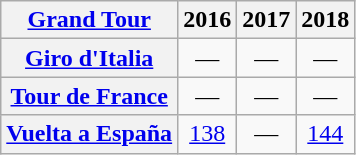<table class="wikitable plainrowheaders">
<tr>
<th scope="col"><a href='#'>Grand Tour</a></th>
<th scope="col">2016</th>
<th scope="col">2017</th>
<th scope="col">2018</th>
</tr>
<tr style="text-align:center;">
<th scope="row"> <a href='#'>Giro d'Italia</a></th>
<td>—</td>
<td>—</td>
<td>—</td>
</tr>
<tr style="text-align:center;">
<th scope="row"> <a href='#'>Tour de France</a></th>
<td>—</td>
<td>—</td>
<td>—</td>
</tr>
<tr style="text-align:center;">
<th scope="row"> <a href='#'>Vuelta a España</a></th>
<td style="text-align:center;"><a href='#'>138</a></td>
<td>—</td>
<td style="text-align:center;"><a href='#'>144</a></td>
</tr>
</table>
